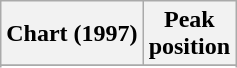<table class="wikitable sortable plainrowheaders" border="1">
<tr>
<th scope="col">Chart (1997)</th>
<th scope="col">Peak<br>position</th>
</tr>
<tr>
</tr>
<tr>
</tr>
</table>
